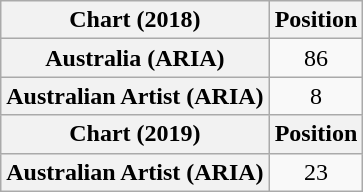<table class="wikitable plainrowheaders" style="text-align:center">
<tr>
<th>Chart (2018)</th>
<th>Position</th>
</tr>
<tr>
<th scope="row">Australia (ARIA)</th>
<td>86</td>
</tr>
<tr>
<th scope="row">Australian Artist (ARIA)</th>
<td>8</td>
</tr>
<tr>
<th scope="col">Chart (2019)</th>
<th scope="col">Position</th>
</tr>
<tr>
<th scope="row">Australian Artist (ARIA)</th>
<td>23</td>
</tr>
</table>
